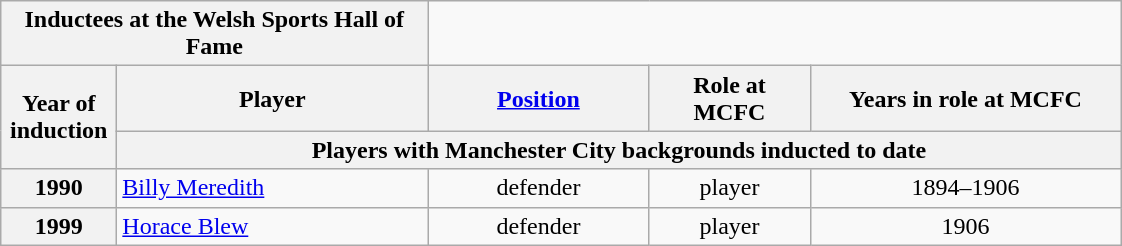<table class="wikitable collapsible collapsed" style="text-align:center">
<tr>
<th colspan="2" style="width:194px;">Inductees at the Welsh Sports Hall of Fame</th>
</tr>
<tr>
<th rowspan="2" style="width:70px;">Year of induction</th>
<th style="width:200px;">Player</th>
<th style="width:140px;"><a href='#'>Position</a></th>
<th style="width:100px;">Role at MCFC</th>
<th style="width:200px;">Years in role at MCFC</th>
</tr>
<tr>
<th colspan="4">Players with Manchester City backgrounds inducted to date</th>
</tr>
<tr>
<th>1990</th>
<td style="text-align:left;"> <a href='#'>Billy Meredith</a></td>
<td>defender</td>
<td>player</td>
<td>1894–1906</td>
</tr>
<tr>
<th>1999</th>
<td style="text-align:left;"> <a href='#'>Horace Blew</a></td>
<td>defender</td>
<td>player</td>
<td>1906</td>
</tr>
</table>
